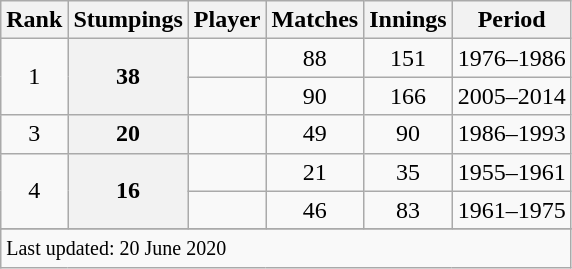<table class="wikitable sortable">
<tr>
<th scope=col>Rank</th>
<th scope=col>Stumpings</th>
<th scope=col>Player</th>
<th scope=col>Matches</th>
<th scope=col>Innings</th>
<th scope=col>Period</th>
</tr>
<tr>
<td align=center rowspan=2>1</td>
<th scope=row style=text-align:center; rowspan=2>38</th>
<td></td>
<td align=center>88</td>
<td align=center>151</td>
<td>1976–1986</td>
</tr>
<tr>
<td></td>
<td align=center>90</td>
<td align=center>166</td>
<td>2005–2014</td>
</tr>
<tr>
<td align=center>3</td>
<th scope=row style=text-align:center;>20</th>
<td></td>
<td align=center>49</td>
<td align=center>90</td>
<td>1986–1993</td>
</tr>
<tr>
<td align=center rowspan=2>4</td>
<th scope=row style=text-align:center; rowspan=2>16</th>
<td></td>
<td align=center>21</td>
<td align=center>35</td>
<td>1955–1961</td>
</tr>
<tr>
<td></td>
<td align=center>46</td>
<td align=center>83</td>
<td>1961–1975</td>
</tr>
<tr>
</tr>
<tr class=sortbottom>
<td colspan=6><small>Last updated: 20 June 2020</small></td>
</tr>
</table>
